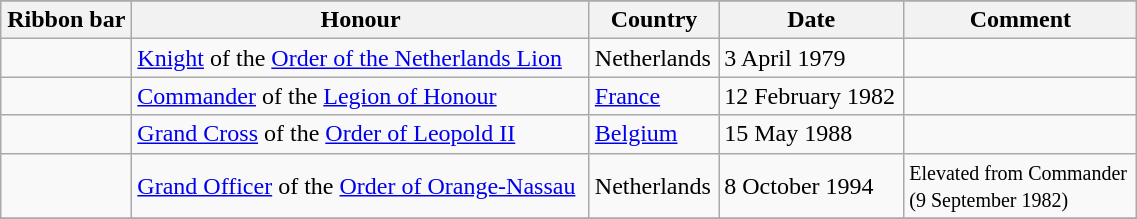<table class="wikitable" style="width:60%;">
<tr style="background:#ccf; text-align:center;">
</tr>
<tr>
<th style="width:80px;">Ribbon bar</th>
<th>Honour</th>
<th>Country</th>
<th>Date</th>
<th>Comment</th>
</tr>
<tr>
<td></td>
<td><a href='#'>Knight</a> of the <a href='#'>Order of the Netherlands Lion</a></td>
<td>Netherlands</td>
<td>3 April 1979</td>
<td></td>
</tr>
<tr>
<td></td>
<td><a href='#'>Commander</a> of the <a href='#'>Legion of Honour</a></td>
<td><a href='#'>France</a></td>
<td>12 February 1982</td>
<td></td>
</tr>
<tr>
<td></td>
<td><a href='#'>Grand Cross</a> of the <a href='#'>Order of Leopold II</a></td>
<td><a href='#'>Belgium</a></td>
<td>15 May 1988</td>
<td></td>
</tr>
<tr>
<td></td>
<td><a href='#'>Grand Officer</a> of the <a href='#'>Order of Orange-Nassau</a></td>
<td>Netherlands</td>
<td>8 October 1994</td>
<td><small>Elevated from Commander <br> (9 September 1982)</small></td>
</tr>
<tr>
</tr>
</table>
